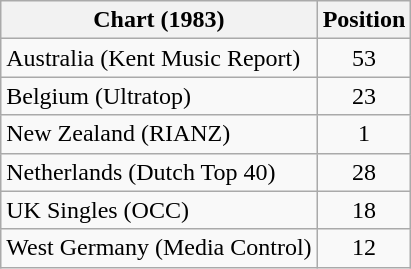<table class="wikitable sortable">
<tr>
<th>Chart (1983)</th>
<th>Position</th>
</tr>
<tr>
<td>Australia (Kent Music Report)</td>
<td align="center">53</td>
</tr>
<tr>
<td>Belgium (Ultratop)</td>
<td align="center">23</td>
</tr>
<tr>
<td>New Zealand (RIANZ)</td>
<td align="center">1</td>
</tr>
<tr>
<td>Netherlands (Dutch Top 40)</td>
<td align="center">28</td>
</tr>
<tr>
<td>UK Singles (OCC)</td>
<td align="center">18</td>
</tr>
<tr>
<td>West Germany (Media Control)</td>
<td align="center">12</td>
</tr>
</table>
